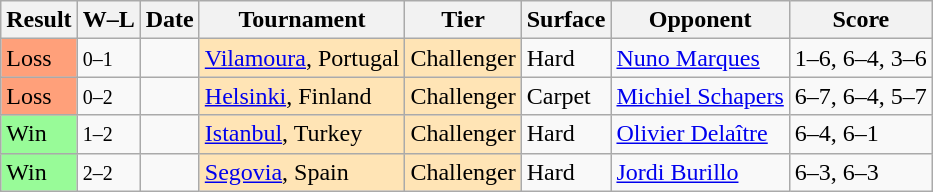<table class="sortable wikitable">
<tr>
<th>Result</th>
<th class="unsortable">W–L</th>
<th>Date</th>
<th>Tournament</th>
<th>Tier</th>
<th>Surface</th>
<th>Opponent</th>
<th class="unsortable">Score</th>
</tr>
<tr>
<td style="background:#ffa07a;">Loss</td>
<td><small>0–1</small></td>
<td></td>
<td style="background:moccasin;"><a href='#'>Vilamoura</a>, Portugal</td>
<td style="background:moccasin;">Challenger</td>
<td>Hard</td>
<td> <a href='#'>Nuno Marques</a></td>
<td>1–6, 6–4, 3–6</td>
</tr>
<tr>
<td style="background:#ffa07a;">Loss</td>
<td><small>0–2</small></td>
<td></td>
<td style="background:moccasin;"><a href='#'>Helsinki</a>, Finland</td>
<td style="background:moccasin;">Challenger</td>
<td>Carpet</td>
<td> <a href='#'>Michiel Schapers</a></td>
<td>6–7, 6–4, 5–7</td>
</tr>
<tr>
<td style="background:#98fb98;">Win</td>
<td><small>1–2</small></td>
<td></td>
<td style="background:moccasin;"><a href='#'>Istanbul</a>, Turkey</td>
<td style="background:moccasin;">Challenger</td>
<td>Hard</td>
<td> <a href='#'>Olivier Delaître</a></td>
<td>6–4, 6–1</td>
</tr>
<tr>
<td style="background:#98fb98;">Win</td>
<td><small>2–2</small></td>
<td></td>
<td style="background:moccasin;"><a href='#'>Segovia</a>, Spain</td>
<td style="background:moccasin;">Challenger</td>
<td>Hard</td>
<td> <a href='#'>Jordi Burillo</a></td>
<td>6–3, 6–3</td>
</tr>
</table>
